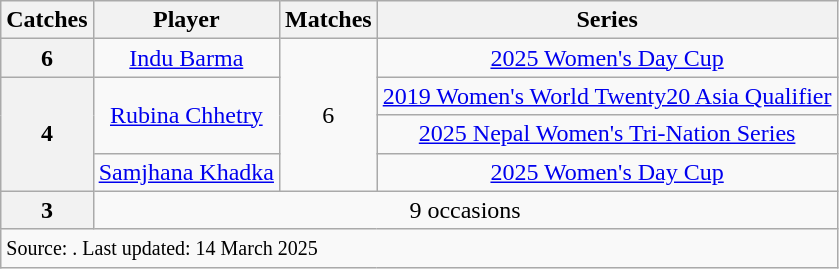<table class="wikitable" style="text-align: center;">
<tr>
<th>Catches</th>
<th>Player</th>
<th>Matches</th>
<th>Series</th>
</tr>
<tr>
<th>6</th>
<td><a href='#'>Indu Barma</a></td>
<td rowspan="4">6</td>
<td><a href='#'>2025 Women's Day Cup</a></td>
</tr>
<tr>
<th rowspan="3">4</th>
<td rowspan="2"><a href='#'>Rubina Chhetry</a></td>
<td><a href='#'>2019 Women's World Twenty20 Asia Qualifier</a></td>
</tr>
<tr>
<td><a href='#'>2025 Nepal Women's Tri-Nation Series</a></td>
</tr>
<tr>
<td><a href='#'>Samjhana Khadka</a></td>
<td><a href='#'>2025 Women's Day Cup</a></td>
</tr>
<tr>
<th>3</th>
<td colspan="3">9 occasions</td>
</tr>
<tr>
<td colspan="4" style="text-align:left;"><small>Source: . Last updated: 14 March 2025</small></td>
</tr>
</table>
